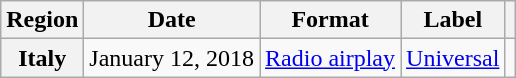<table class="wikitable plainrowheaders">
<tr>
<th scope="col">Region</th>
<th scope="col">Date</th>
<th scope="col">Format</th>
<th scope="col">Label</th>
<th scope="col" class="unsortable"></th>
</tr>
<tr>
<th scope="row">Italy</th>
<td>January 12, 2018</td>
<td><a href='#'>Radio airplay</a></td>
<td><a href='#'>Universal</a></td>
<td style="text-align:center;"></td>
</tr>
</table>
